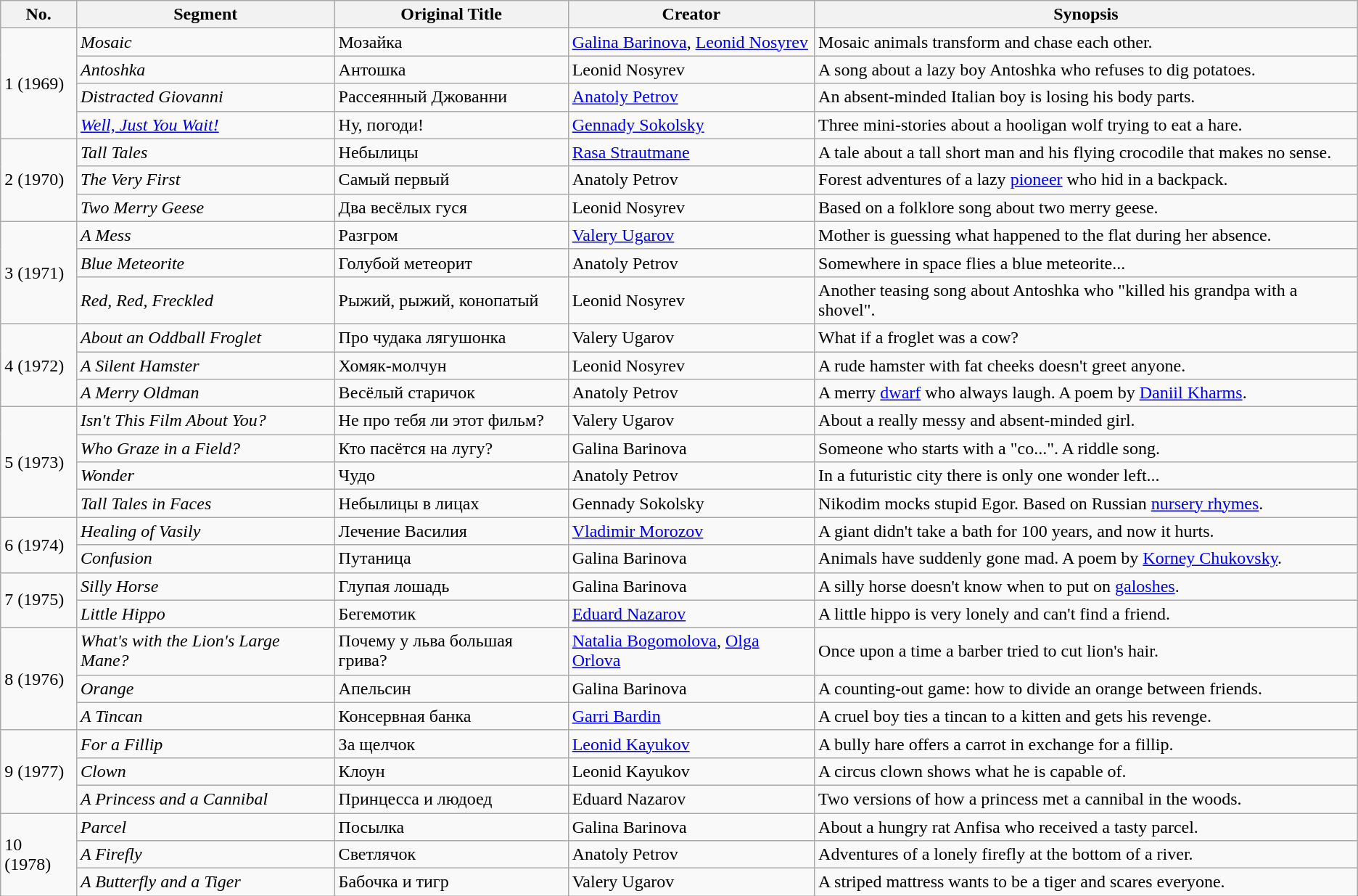<table class="wikitable sortable mw-collapsible mw-collapsed" style="width: auto; style="width:100%;" table-layout: fixed;" |>
<tr>
<th style="width:%;">No.</th>
<th style="width:%;">Segment</th>
<th style="width:%;">Original Title</th>
<th style="width:%;">Creator</th>
<th style="width:%;">Synopsis</th>
</tr>
<tr>
<td rowspan="4">1 (1969)</td>
<td><em>Mosaic</em></td>
<td>Мозайка</td>
<td><a href='#'>Galina Barinova</a>, <a href='#'>Leonid Nosyrev</a></td>
<td>Mosaic animals transform and chase each other.</td>
</tr>
<tr>
<td><em>Antoshka</em></td>
<td>Антошка</td>
<td>Leonid Nosyrev</td>
<td>A song about a lazy boy Antoshka who refuses to dig potatoes.</td>
</tr>
<tr>
<td><em>Distracted Giovanni</em></td>
<td>Рассеянный Джованни</td>
<td><a href='#'>Anatoly Petrov</a></td>
<td>An absent-minded Italian boy is losing his body parts.</td>
</tr>
<tr>
<td><em><a href='#'>Well, Just You Wait!</a></em></td>
<td>Ну, погоди!</td>
<td><a href='#'>Gennady Sokolsky</a></td>
<td>Three mini-stories about a hooligan wolf trying to eat a hare.</td>
</tr>
<tr>
<td rowspan="3">2 (1970)</td>
<td><em>Tall Tales</em></td>
<td>Небылицы</td>
<td><a href='#'>Rasa Strautmane</a></td>
<td>A tale about a tall short man and his flying crocodile that makes no sense.</td>
</tr>
<tr>
<td><em>The Very First</em></td>
<td>Самый первый</td>
<td>Anatoly Petrov</td>
<td>Forest adventures of a lazy <a href='#'>pioneer</a> who hid in a backpack.</td>
</tr>
<tr>
<td><em>Two Merry Geese</em></td>
<td>Два весёлых гуся</td>
<td>Leonid Nosyrev</td>
<td>Based on a folklore song about two merry geese.</td>
</tr>
<tr>
<td rowspan="3">3 (1971)</td>
<td><em>A Mess</em></td>
<td>Разгром</td>
<td><a href='#'>Valery Ugarov</a></td>
<td>Mother is guessing what happened to the flat during her absence.</td>
</tr>
<tr>
<td><em>Blue Meteorite</em></td>
<td>Голубой метеорит</td>
<td>Anatoly Petrov</td>
<td>Somewhere in space flies a blue meteorite...</td>
</tr>
<tr>
<td><em>Red, Red, Freckled</em></td>
<td>Рыжий, рыжий, конопатый</td>
<td>Leonid Nosyrev</td>
<td>Another teasing song about Antoshka who "killed his grandpa with a shovel".</td>
</tr>
<tr>
<td rowspan="3">4 (1972)</td>
<td><em>About an Oddball Froglet</em></td>
<td>Про чудака лягушонка</td>
<td>Valery Ugarov</td>
<td>What if a froglet was a cow?</td>
</tr>
<tr>
<td><em>A Silent Hamster</em></td>
<td>Хомяк-молчун</td>
<td>Leonid Nosyrev</td>
<td>A rude hamster with fat cheeks doesn't greet anyone.</td>
</tr>
<tr>
<td><em>A Merry Oldman</em></td>
<td>Весёлый старичок</td>
<td>Anatoly Petrov</td>
<td>A merry <a href='#'>dwarf</a> who always laugh. A poem by <a href='#'>Daniil Kharms</a>.</td>
</tr>
<tr>
<td rowspan="4">5 (1973)</td>
<td><em>Isn't This Film About You?</em></td>
<td>Не про тебя ли этот фильм?</td>
<td>Valery Ugarov</td>
<td>About a really messy and absent-minded girl.</td>
</tr>
<tr>
<td><em>Who Graze in a Field?</em></td>
<td>Кто пасётся на лугу?</td>
<td>Galina Barinova</td>
<td>Someone who starts with a "co...". A riddle song.</td>
</tr>
<tr>
<td><em>Wonder</em></td>
<td>Чудо</td>
<td>Anatoly Petrov</td>
<td>In a futuristic city there is only one wonder left...</td>
</tr>
<tr>
<td><em>Tall Tales in Faces</em></td>
<td>Небылицы в лицах</td>
<td>Gennady Sokolsky</td>
<td>Nikodim mocks stupid Egor. Based on Russian <a href='#'>nursery rhymes</a>.</td>
</tr>
<tr>
<td rowspan="2">6 (1974)</td>
<td><em>Healing of Vasily</em></td>
<td>Лечение Василия</td>
<td><a href='#'>Vladimir Morozov</a></td>
<td>A giant didn't take a bath for 100 years, and now it hurts.</td>
</tr>
<tr>
<td><em>Confusion</em></td>
<td>Путаница</td>
<td>Galina Barinova</td>
<td>Animals have suddenly gone mad. A poem by <a href='#'>Korney Chukovsky</a>.</td>
</tr>
<tr>
<td rowspan="2">7 (1975)</td>
<td><em>Silly Horse</em></td>
<td>Глупая лошадь</td>
<td>Galina Barinova</td>
<td>A silly horse doesn't know when to put on <a href='#'>galoshes</a>.</td>
</tr>
<tr>
<td><em>Little Hippo</em></td>
<td>Бегемотик</td>
<td><a href='#'>Eduard Nazarov</a></td>
<td>A little hippo is very lonely and can't find a friend.</td>
</tr>
<tr>
<td rowspan="3">8 (1976)</td>
<td><em>What's with the Lion's Large Mane?</em></td>
<td>Почему у льва большая грива?</td>
<td><a href='#'>Natalia Bogomolova</a>, <a href='#'>Olga Orlova</a></td>
<td>Once upon a time a barber tried to cut lion's hair.</td>
</tr>
<tr>
<td><em>Orange</em></td>
<td>Апельсин</td>
<td>Galina Barinova</td>
<td>A counting-out game: how to divide an orange between friends.</td>
</tr>
<tr>
<td><em>A Tincan</em></td>
<td>Консервная банка</td>
<td><a href='#'>Garri Bardin</a></td>
<td>A cruel boy ties a tincan to a kitten and gets his revenge.</td>
</tr>
<tr>
<td rowspan="3">9 (1977)</td>
<td><em>For a Fillip</em></td>
<td>За щелчок</td>
<td><a href='#'>Leonid Kayukov</a></td>
<td>A bully hare offers a carrot in exchange for a fillip.</td>
</tr>
<tr>
<td><em>Clown</em></td>
<td>Клоун</td>
<td>Leonid Kayukov</td>
<td>A circus clown shows what he is capable of.</td>
</tr>
<tr>
<td><em>A Princess and a Cannibal</em></td>
<td>Принцесса и людоед</td>
<td>Eduard Nazarov</td>
<td>Two versions of how a princess met a cannibal in the woods.</td>
</tr>
<tr>
<td rowspan="3">10 (1978)</td>
<td><em>Parcel</em></td>
<td>Посылка</td>
<td>Galina Barinova</td>
<td>About a hungry rat Anfisa who received a tasty parcel.</td>
</tr>
<tr>
<td><em>A Firefly</em></td>
<td>Светлячок</td>
<td>Anatoly Petrov</td>
<td>Adventures of a lonely firefly at the bottom of a river.</td>
</tr>
<tr>
<td><em>A Butterfly and a Tiger</em></td>
<td>Бабочка и тигр</td>
<td>Valery Ugarov</td>
<td>A striped mattress wants to be a tiger and scares everyone.</td>
</tr>
</table>
